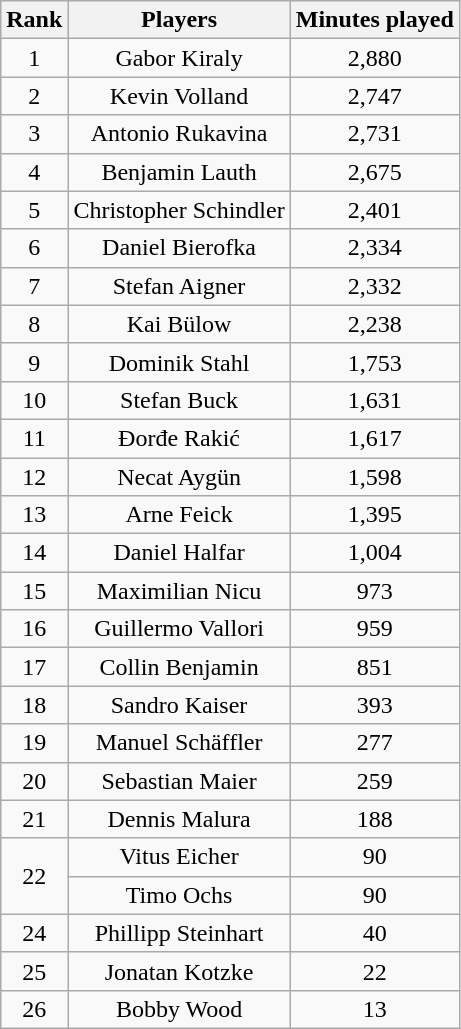<table class="wikitable sortable" style="text-align:center">
<tr>
<th>Rank</th>
<th>Players</th>
<th>Minutes played</th>
</tr>
<tr>
<td>1</td>
<td>Gabor Kiraly</td>
<td>2,880</td>
</tr>
<tr>
<td>2</td>
<td>Kevin Volland</td>
<td>2,747</td>
</tr>
<tr>
<td>3</td>
<td>Antonio Rukavina</td>
<td>2,731</td>
</tr>
<tr>
<td>4</td>
<td>Benjamin Lauth</td>
<td>2,675</td>
</tr>
<tr>
<td>5</td>
<td>Christopher Schindler</td>
<td>2,401</td>
</tr>
<tr>
<td>6</td>
<td>Daniel Bierofka</td>
<td>2,334</td>
</tr>
<tr>
<td>7</td>
<td>Stefan Aigner</td>
<td>2,332</td>
</tr>
<tr>
<td>8</td>
<td>Kai Bülow</td>
<td>2,238</td>
</tr>
<tr>
<td>9</td>
<td>Dominik Stahl</td>
<td>1,753</td>
</tr>
<tr>
<td>10</td>
<td>Stefan Buck</td>
<td>1,631</td>
</tr>
<tr>
<td>11</td>
<td>Đorđe Rakić</td>
<td>1,617</td>
</tr>
<tr>
<td>12</td>
<td>Necat Aygün</td>
<td>1,598</td>
</tr>
<tr>
<td>13</td>
<td>Arne Feick</td>
<td>1,395</td>
</tr>
<tr>
<td>14</td>
<td>Daniel Halfar</td>
<td>1,004</td>
</tr>
<tr>
<td>15</td>
<td>Maximilian Nicu</td>
<td>973</td>
</tr>
<tr>
<td>16</td>
<td>Guillermo Vallori</td>
<td>959</td>
</tr>
<tr>
<td>17</td>
<td>Collin Benjamin</td>
<td>851</td>
</tr>
<tr>
<td>18</td>
<td>Sandro Kaiser</td>
<td>393</td>
</tr>
<tr>
<td>19</td>
<td>Manuel Schäffler</td>
<td>277</td>
</tr>
<tr>
<td>20</td>
<td>Sebastian Maier</td>
<td>259</td>
</tr>
<tr>
<td>21</td>
<td>Dennis Malura</td>
<td>188</td>
</tr>
<tr>
<td rowspan="2">22</td>
<td>Vitus Eicher</td>
<td>90</td>
</tr>
<tr>
<td>Timo Ochs</td>
<td>90</td>
</tr>
<tr>
<td>24</td>
<td>Phillipp Steinhart</td>
<td>40</td>
</tr>
<tr>
<td>25</td>
<td>Jonatan Kotzke</td>
<td>22</td>
</tr>
<tr>
<td>26</td>
<td>Bobby Wood</td>
<td>13</td>
</tr>
</table>
